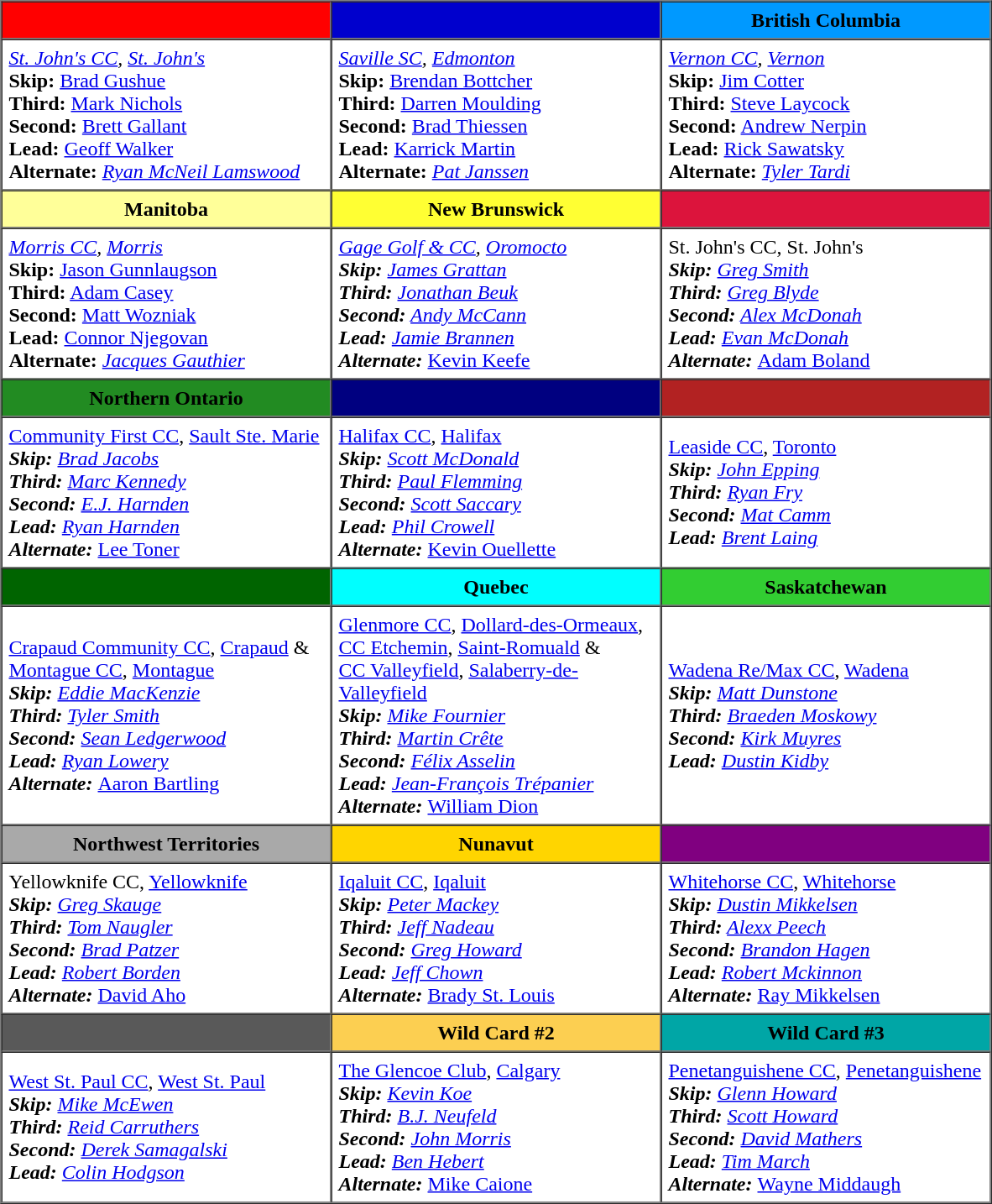<table border=1 cellpadding=5 cellspacing=0>
<tr>
<th bgcolor="#FF0000" width="250"> </th>
<th bgcolor="#0000CD" width="250"> </th>
<th bgcolor="#0099FF" width="250"> British Columbia</th>
</tr>
<tr>
<td><em><a href='#'>St. John's CC</a>, <a href='#'>St. John's</a></em><br><strong>Skip:</strong> <a href='#'>Brad Gushue</a><br>
<strong>Third:</strong> <a href='#'>Mark Nichols</a><br>
<strong>Second:</strong> <a href='#'>Brett Gallant</a><br>
<strong>Lead:</strong> <a href='#'>Geoff Walker</a><br>
<strong>Alternate:</strong> <em><a href='#'>Ryan McNeil Lamswood</a></em></td>
<td><em><a href='#'>Saville SC</a>, <a href='#'>Edmonton</a></em><br><strong>Skip:</strong> <a href='#'>Brendan Bottcher</a><br>
<strong>Third:</strong> <a href='#'>Darren Moulding</a><br>
<strong>Second:</strong> <a href='#'>Brad Thiessen</a><br>
<strong>Lead:</strong> <a href='#'>Karrick Martin</a><br>
<strong>Alternate:</strong> <em><a href='#'>Pat Janssen</a></em></td>
<td><em><a href='#'>Vernon CC</a>, <a href='#'>Vernon</a></em><br><strong>Skip:</strong> <a href='#'>Jim Cotter</a><br>
<strong>Third:</strong> <a href='#'>Steve Laycock</a><br>
<strong>Second:</strong> <a href='#'>Andrew Nerpin</a><br>
<strong>Lead:</strong> <a href='#'>Rick Sawatsky</a><br>
<strong>Alternate:</strong> <em><a href='#'>Tyler Tardi</a></em></td>
</tr>
<tr border=1 cellpadding=5 cellspacing=0>
<th bgcolor="#FFFF99" width="250"> Manitoba</th>
<th bgcolor="#FFFF33" width="250"> New Brunswick</th>
<th bgcolor="#DC143C" width="250"> </th>
</tr>
<tr>
<td><em><a href='#'>Morris CC</a>, <a href='#'>Morris</a></em><br><strong>Skip:</strong> <a href='#'>Jason Gunnlaugson</a><br>
<strong>Third:</strong> <a href='#'>Adam Casey</a><br>
<strong>Second:</strong> <a href='#'>Matt Wozniak</a><br>
<strong>Lead:</strong> <a href='#'>Connor Njegovan</a><br>
<strong>Alternate:</strong> <em><a href='#'>Jacques Gauthier</a></em></td>
<td><em><a href='#'>Gage Golf & CC</a>, <a href='#'>Oromocto</a><br><strong>Skip:</strong> <a href='#'>James Grattan</a><br>
<strong>Third:</strong> <a href='#'>Jonathan Beuk</a><br>
<strong>Second:</strong> <a href='#'>Andy McCann</a><br>
<strong>Lead:</strong> <a href='#'>Jamie Brannen</a><br>
<strong>Alternate:</strong> </em><a href='#'>Kevin Keefe</a><em></td>
<td></em>St. John's CC, St. John's<em><br><strong>Skip:</strong> <a href='#'>Greg Smith</a><br>
<strong>Third:</strong> <a href='#'>Greg Blyde</a><br>
<strong>Second:</strong> <a href='#'>Alex McDonah</a><br>
<strong>Lead:</strong> <a href='#'>Evan McDonah</a><br>
<strong>Alternate:</strong> </em><a href='#'>Adam Boland</a><em></td>
</tr>
<tr border=1 cellpadding=5 cellspacing=0>
<th bgcolor="#228B22" width="250"> Northern Ontario</th>
<th bgcolor="#000080" width="250"> </th>
<th bgcolor="#B22222" width="250"> </th>
</tr>
<tr>
<td></em><a href='#'>Community First CC</a>, <a href='#'>Sault Ste. Marie</a><em><br><strong>Skip:</strong> <a href='#'>Brad Jacobs</a><br>
<strong>Third:</strong> <a href='#'>Marc Kennedy</a><br>
<strong>Second:</strong> <a href='#'>E.J. Harnden</a><br>
<strong>Lead:</strong> <a href='#'>Ryan Harnden</a><br>
<strong>Alternate:</strong> </em><a href='#'>Lee Toner</a><em></td>
<td></em><a href='#'>Halifax CC</a>, <a href='#'>Halifax</a><em><br><strong>Skip:</strong> <a href='#'>Scott McDonald</a><br>
<strong>Third:</strong> <a href='#'>Paul Flemming</a><br>
<strong>Second:</strong> <a href='#'>Scott Saccary</a><br>
<strong>Lead:</strong> <a href='#'>Phil Crowell</a><br>
<strong>Alternate:</strong> </em><a href='#'>Kevin Ouellette</a><em></td>
<td></em><a href='#'>Leaside CC</a>, <a href='#'>Toronto</a><em><br><strong>Skip:</strong> <a href='#'>John Epping</a><br>
<strong>Third:</strong> <a href='#'>Ryan Fry</a><br>
<strong>Second:</strong> <a href='#'>Mat Camm</a><br>
<strong>Lead:</strong> <a href='#'>Brent Laing</a></td>
</tr>
<tr border=1 cellpadding=5 cellspacing=0>
<th bgcolor="#006400" width="250"> </th>
<th bgcolor="#00FFFF" width="250"> Quebec</th>
<th bgcolor="#32CD32" width="250"> Saskatchewan</th>
</tr>
<tr>
<td></em><a href='#'>Crapaud Community CC</a>, <a href='#'>Crapaud</a> & <br> <a href='#'>Montague CC</a>, <a href='#'>Montague</a><em><br><strong>Skip:</strong> <a href='#'>Eddie MacKenzie</a><br>
<strong>Third:</strong> <a href='#'>Tyler Smith</a><br>
<strong>Second:</strong> <a href='#'>Sean Ledgerwood</a><br>
<strong>Lead:</strong> <a href='#'>Ryan Lowery</a><br>
<strong>Alternate:</strong> </em><a href='#'>Aaron Bartling</a><em></td>
<td></em><a href='#'>Glenmore CC</a>, <a href='#'>Dollard-des-Ormeaux</a>, <br> <a href='#'>CC Etchemin</a>, <a href='#'>Saint-Romuald</a> & <br> <a href='#'>CC Valleyfield</a>, <a href='#'>Salaberry-de-Valleyfield</a><em><br><strong>Skip:</strong> <a href='#'>Mike Fournier</a><br>
<strong>Third:</strong> <a href='#'>Martin Crête</a><br>
<strong>Second:</strong> <a href='#'>Félix Asselin</a><br>
<strong>Lead:</strong> <a href='#'>Jean-François Trépanier</a><br>
<strong>Alternate:</strong> </em><a href='#'>William Dion</a><em></td>
<td></em><a href='#'>Wadena Re/Max CC</a>, <a href='#'>Wadena</a><em><br><strong>Skip:</strong> <a href='#'>Matt Dunstone</a><br>
<strong>Third:</strong> <a href='#'>Braeden Moskowy</a><br>
<strong>Second:</strong> <a href='#'>Kirk Muyres</a><br>
<strong>Lead:</strong> <a href='#'>Dustin Kidby</a></td>
</tr>
<tr border=1 cellpadding=5 cellspacing=0>
<th bgcolor="#A9A9A9" width="250"> Northwest Territories</th>
<th bgcolor="#FFDD500" width="250"> Nunavut</th>
<th bgcolor="#800080" width="250"> </th>
</tr>
<tr>
<td></em>Yellowknife CC, <a href='#'>Yellowknife</a><em><br><strong>Skip:</strong> <a href='#'>Greg Skauge</a><br>
<strong>Third:</strong> <a href='#'>Tom Naugler</a><br>
<strong>Second:</strong> <a href='#'>Brad Patzer</a><br>
<strong>Lead:</strong> <a href='#'>Robert Borden</a><br>
<strong>Alternate:</strong> </em><a href='#'>David Aho</a><em></td>
<td></em><a href='#'>Iqaluit CC</a>, <a href='#'>Iqaluit</a><em><br><strong>Skip:</strong> <a href='#'>Peter Mackey</a><br>
<strong>Third:</strong> <a href='#'>Jeff Nadeau</a><br>
<strong>Second:</strong> <a href='#'>Greg Howard</a><br>
<strong>Lead:</strong> <a href='#'>Jeff Chown</a><br>
<strong>Alternate:</strong> </em><a href='#'>Brady St. Louis</a><em></td>
<td></em><a href='#'>Whitehorse CC</a>, <a href='#'>Whitehorse</a><em><br><strong>Skip:</strong> <a href='#'>Dustin Mikkelsen</a><br>
<strong>Third:</strong> <a href='#'>Alexx Peech</a><br>
<strong>Second:</strong> <a href='#'>Brandon Hagen</a><br>
<strong>Lead:</strong> <a href='#'>Robert Mckinnon</a><br>
<strong>Alternate:</strong> </em><a href='#'>Ray Mikkelsen</a><em></td>
</tr>
<tr border=1 cellpadding=5 cellspacing=0>
<th bgcolor="#595959" width="250"> </th>
<th bgcolor="#FCCF51" width="250"> Wild Card #2</th>
<th bgcolor="#00A6A6" width="250"> Wild Card #3</th>
</tr>
<tr>
<td></em><a href='#'>West St. Paul CC</a>, <a href='#'>West St. Paul</a><em><br><strong>Skip:</strong> <a href='#'>Mike McEwen</a><br>
<strong>Third:</strong> <a href='#'>Reid Carruthers</a><br>
<strong>Second:</strong> <a href='#'>Derek Samagalski</a><br>
<strong>Lead:</strong> <a href='#'>Colin Hodgson</a></td>
<td></em><a href='#'>The Glencoe Club</a>, <a href='#'>Calgary</a><em><br><strong>Skip:</strong> <a href='#'>Kevin Koe</a><br>
<strong>Third:</strong> <a href='#'>B.J. Neufeld</a><br>
<strong>Second:</strong> <a href='#'>John Morris</a><br>
<strong>Lead:</strong> <a href='#'>Ben Hebert</a><br>
<strong>Alternate:</strong> </em><a href='#'>Mike Caione</a><em></td>
<td></em><a href='#'>Penetanguishene CC</a>, <a href='#'>Penetanguishene</a><em><br><strong>Skip:</strong> <a href='#'>Glenn Howard</a> <br>
<strong>Third:</strong> <a href='#'>Scott Howard</a><br>
<strong>Second:</strong> <a href='#'>David Mathers</a><br>
<strong>Lead:</strong> <a href='#'>Tim March</a><br>
<strong>Alternate:</strong> </em><a href='#'>Wayne Middaugh</a><em></td>
</tr>
</table>
